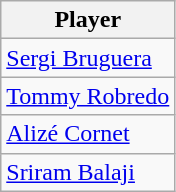<table class="wikitable">
<tr>
<th>Player</th>
</tr>
<tr>
<td> <a href='#'>Sergi Bruguera</a></td>
</tr>
<tr>
<td> <a href='#'>Tommy Robredo</a></td>
</tr>
<tr>
<td> <a href='#'>Alizé Cornet</a></td>
</tr>
<tr>
<td> <a href='#'>Sriram Balaji</a></td>
</tr>
</table>
